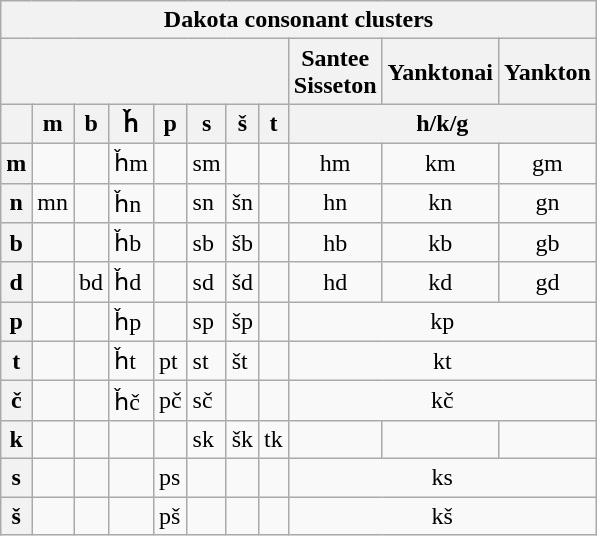<table class="wikitable">
<tr>
<th colspan=11>Dakota consonant clusters</th>
</tr>
<tr>
<th colspan=8></th>
<th>Santee <br> Sisseton</th>
<th>Yanktonai</th>
<th>Yankton</th>
</tr>
<tr>
<th></th>
<th>m</th>
<th>b</th>
<th>ȟ</th>
<th>p</th>
<th>s</th>
<th>š</th>
<th>t</th>
<th colspan="3">h/k/g</th>
</tr>
<tr>
<th>m</th>
<td></td>
<td></td>
<td>ȟm</td>
<td></td>
<td>sm</td>
<td></td>
<td></td>
<td align="center">hm</td>
<td align="center">km</td>
<td align="center">gm</td>
</tr>
<tr>
<th>n</th>
<td>mn</td>
<td></td>
<td>ȟn</td>
<td></td>
<td>sn</td>
<td>šn</td>
<td></td>
<td align="center">hn</td>
<td align="center">kn</td>
<td align="center">gn</td>
</tr>
<tr>
<th>b</th>
<td></td>
<td></td>
<td>ȟb</td>
<td></td>
<td>sb</td>
<td>šb</td>
<td></td>
<td align="center">hb</td>
<td align="center">kb</td>
<td align="center">gb</td>
</tr>
<tr>
<th>d</th>
<td></td>
<td>bd</td>
<td>ȟd</td>
<td></td>
<td>sd</td>
<td>šd</td>
<td></td>
<td align="center">hd</td>
<td align="center">kd</td>
<td align="center">gd</td>
</tr>
<tr>
<th>p</th>
<td></td>
<td></td>
<td>ȟp</td>
<td></td>
<td>sp</td>
<td>šp</td>
<td></td>
<td colspan="3" align="center">kp</td>
</tr>
<tr>
<th>t</th>
<td></td>
<td></td>
<td>ȟt</td>
<td>pt</td>
<td>st</td>
<td>št</td>
<td></td>
<td colspan="3" align="center">kt</td>
</tr>
<tr>
<th>č</th>
<td></td>
<td></td>
<td>ȟč</td>
<td>pč</td>
<td>sč</td>
<td></td>
<td></td>
<td colspan="3" align="center">kč</td>
</tr>
<tr>
<th>k</th>
<td></td>
<td></td>
<td></td>
<td></td>
<td>sk</td>
<td>šk</td>
<td>tk</td>
<td></td>
<td></td>
<td></td>
</tr>
<tr>
<th>s</th>
<td></td>
<td></td>
<td></td>
<td>ps</td>
<td></td>
<td></td>
<td></td>
<td colspan="3" align="center">ks</td>
</tr>
<tr>
<th>š</th>
<td></td>
<td></td>
<td></td>
<td>pš</td>
<td></td>
<td></td>
<td></td>
<td colspan="3" align="center">kš</td>
</tr>
</table>
